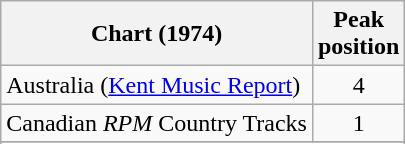<table class="wikitable sortable">
<tr>
<th align="left">Chart (1974)</th>
<th align="center">Peak<br>position</th>
</tr>
<tr>
<td>Australia (<a href='#'>Kent Music Report</a>)</td>
<td style="text-align:center;">4</td>
</tr>
<tr>
<td>Canadian <em>RPM</em> Country Tracks</td>
<td align="center">1</td>
</tr>
<tr>
</tr>
<tr>
</tr>
</table>
